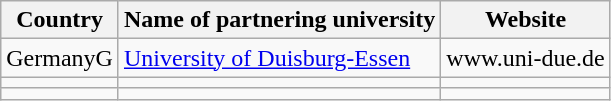<table class="wikitable sortable mw-collapsible mw-collapsed">
<tr>
<th>Country</th>
<th>Name of partnering university</th>
<th>Website</th>
</tr>
<tr>
<td>GermanyG</td>
<td><a href='#'>University of Duisburg-Essen</a></td>
<td>www.uni-due.de</td>
</tr>
<tr>
<td></td>
<td></td>
<td></td>
</tr>
<tr>
<td></td>
<td></td>
<td></td>
</tr>
</table>
